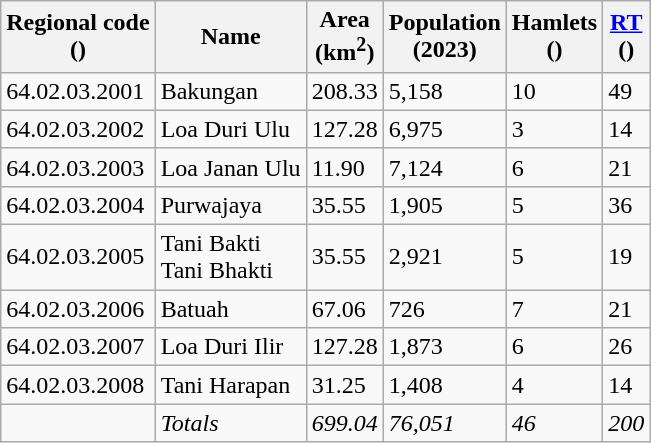<table class="wikitable sortable">
<tr>
<th>Regional code<br>()</th>
<th>Name</th>
<th>Area <br>(km<sup>2</sup>)</th>
<th>Population <br>(2023)</th>
<th>Hamlets<br>()</th>
<th><a href='#'>RT</a><br>()</th>
</tr>
<tr>
<td>64.02.03.2001</td>
<td>Bakungan</td>
<td>208.33</td>
<td>5,158</td>
<td>10</td>
<td>49</td>
</tr>
<tr>
<td>64.02.03.2002</td>
<td>Loa Duri Ulu</td>
<td>127.28</td>
<td>6,975</td>
<td>3</td>
<td>14</td>
</tr>
<tr>
<td>64.02.03.2003</td>
<td>Loa Janan Ulu</td>
<td>11.90</td>
<td>7,124</td>
<td>6</td>
<td>21</td>
</tr>
<tr>
<td>64.02.03.2004</td>
<td>Purwajaya</td>
<td>35.55</td>
<td>1,905</td>
<td>5</td>
<td>36</td>
</tr>
<tr>
<td>64.02.03.2005</td>
<td>Tani Bakti<br>Tani Bhakti</td>
<td>35.55</td>
<td>2,921</td>
<td>5</td>
<td>19</td>
</tr>
<tr>
<td>64.02.03.2006</td>
<td>Batuah</td>
<td>67.06</td>
<td>726</td>
<td>7</td>
<td>21</td>
</tr>
<tr>
<td>64.02.03.2007</td>
<td>Loa Duri Ilir</td>
<td>127.28</td>
<td>1,873</td>
<td>6</td>
<td>26</td>
</tr>
<tr>
<td>64.02.03.2008</td>
<td>Tani Harapan</td>
<td>31.25</td>
<td>1,408</td>
<td>4</td>
<td>14</td>
</tr>
<tr>
<td></td>
<td><em>Totals</em></td>
<td><em>699.04</em></td>
<td><em>76,051</em></td>
<td><em>46</em></td>
<td><em>200</em></td>
</tr>
</table>
